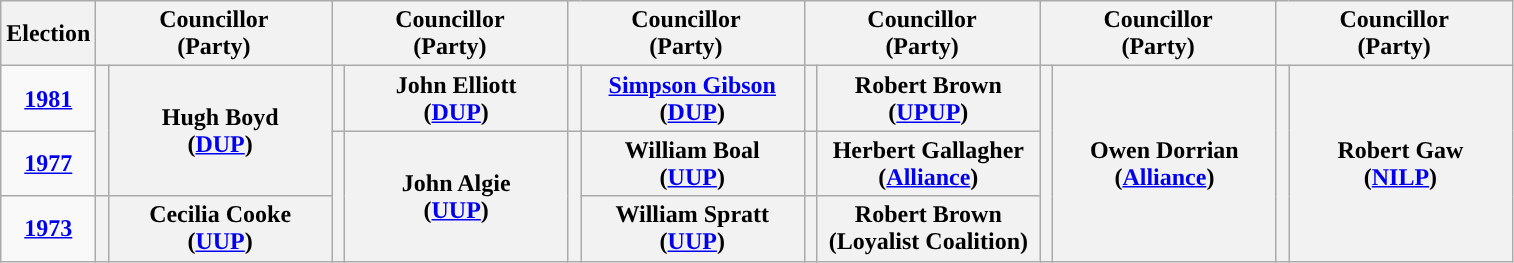<table class="wikitable" style="text-align:center">
<tr>
<th scope="col" width="50">Election</th>
<th scope="col" width="150" colspan = "2">Councillor<br> (Party)</th>
<th scope="col" width="150" colspan = "2">Councillor<br> (Party)</th>
<th scope="col" width="150" colspan = "2">Councillor<br> (Party)</th>
<th scope="col" width="150" colspan = "2">Councillor<br> (Party)</th>
<th scope="col" width="150" colspan = "2">Councillor<br> (Party)</th>
<th scope="col" width="150" colspan = "2">Councillor<br> (Party)</th>
</tr>
<tr>
<td><strong><a href='#'>1981</a></strong></td>
<th rowspan="2" width="1" style="background-color: "></th>
<th rowspan = "2">Hugh Boyd <br> (<a href='#'>DUP</a>)</th>
<th rowspan="1" width="1" style="background-color: "></th>
<th rowspan = "1">John Elliott <br> (<a href='#'>DUP</a>)</th>
<th rowspan="1" width="1" style="background-color: "></th>
<th rowspan = "1"><a href='#'>Simpson Gibson</a> <br> (<a href='#'>DUP</a>)</th>
<th rowspan="1" width="1" style="background-color: "></th>
<th rowspan = "1">Robert Brown <br> (<a href='#'>UPUP</a>)</th>
<th rowspan="3" width="1" style="background-color: "></th>
<th rowspan = "3">Owen Dorrian <br> (<a href='#'>Alliance</a>)</th>
<th rowspan="3" width="1" style="background-color: "></th>
<th rowspan = "3">Robert Gaw <br> (<a href='#'>NILP</a>)</th>
</tr>
<tr>
<td><strong><a href='#'>1977</a></strong></td>
<th rowspan="2" width="1" style="background-color: "></th>
<th rowspan = "2">John Algie <br> (<a href='#'>UUP</a>)</th>
<th rowspan="2" width="1" style="background-color: "></th>
<th rowspan = "1">William Boal <br> (<a href='#'>UUP</a>)</th>
<th rowspan="1" width="1" style="background-color: "></th>
<th rowspan = "1">Herbert Gallagher <br> (<a href='#'>Alliance</a>)</th>
</tr>
<tr>
<td><strong><a href='#'>1973</a></strong></td>
<th rowspan="1" width="1" style="background-color: "></th>
<th rowspan = "1">Cecilia Cooke <br> (<a href='#'>UUP</a>)</th>
<th rowspan = "1">William Spratt <br> (<a href='#'>UUP</a>)</th>
<th rowspan="1" width="1" style="background-color: "></th>
<th rowspan = "1">Robert Brown <br> (Loyalist Coalition)</th>
</tr>
</table>
